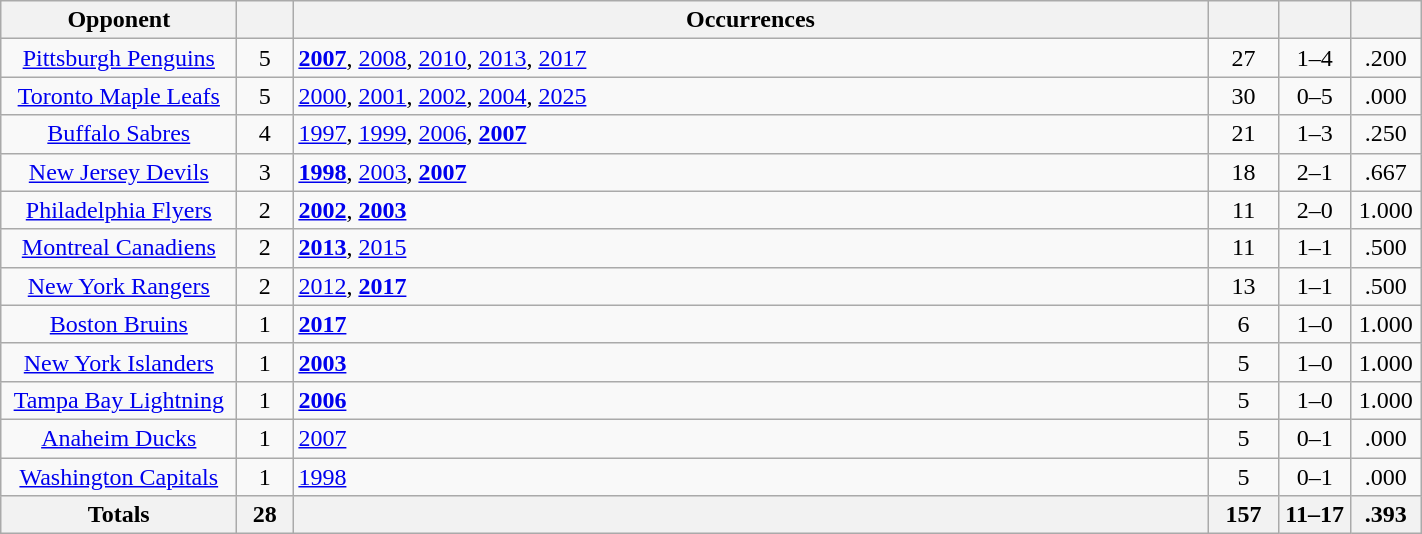<table class="wikitable sortable" style="text-align: center; width: 75%;">
<tr>
<th width="150">Opponent</th>
<th width="30"></th>
<th>Occurrences</th>
<th width="40"></th>
<th width="40"></th>
<th width="40"></th>
</tr>
<tr>
<td><a href='#'>Pittsburgh Penguins</a></td>
<td>5</td>
<td align=left><strong><a href='#'>2007</a></strong>, <a href='#'>2008</a>, <a href='#'>2010</a>, <a href='#'>2013</a>, <a href='#'>2017</a></td>
<td>27</td>
<td>1–4</td>
<td>.200</td>
</tr>
<tr>
<td><a href='#'>Toronto Maple Leafs</a></td>
<td>5</td>
<td align=left><a href='#'>2000</a>, <a href='#'>2001</a>, <a href='#'>2002</a>, <a href='#'>2004</a>, <a href='#'>2025</a></td>
<td>30</td>
<td>0–5</td>
<td>.000</td>
</tr>
<tr>
<td><a href='#'>Buffalo Sabres</a></td>
<td>4</td>
<td align=left><a href='#'>1997</a>, <a href='#'>1999</a>, <a href='#'>2006</a>, <strong><a href='#'>2007</a></strong></td>
<td>21</td>
<td>1–3</td>
<td>.250</td>
</tr>
<tr>
<td><a href='#'>New Jersey Devils</a></td>
<td>3</td>
<td align=left><strong><a href='#'>1998</a></strong>, <a href='#'>2003</a>, <strong><a href='#'>2007</a></strong></td>
<td>18</td>
<td>2–1</td>
<td>.667</td>
</tr>
<tr>
<td><a href='#'>Philadelphia Flyers</a></td>
<td>2</td>
<td align=left><strong><a href='#'>2002</a></strong>, <strong><a href='#'>2003</a></strong></td>
<td>11</td>
<td>2–0</td>
<td>1.000</td>
</tr>
<tr>
<td><a href='#'>Montreal Canadiens</a></td>
<td>2</td>
<td align=left><strong><a href='#'>2013</a></strong>, <a href='#'>2015</a></td>
<td>11</td>
<td>1–1</td>
<td>.500</td>
</tr>
<tr>
<td><a href='#'>New York Rangers</a></td>
<td>2</td>
<td align=left><a href='#'>2012</a>, <strong><a href='#'>2017</a></strong></td>
<td>13</td>
<td>1–1</td>
<td>.500</td>
</tr>
<tr>
<td><a href='#'>Boston Bruins</a></td>
<td>1</td>
<td align=left><strong><a href='#'>2017</a></strong></td>
<td>6</td>
<td>1–0</td>
<td>1.000</td>
</tr>
<tr>
<td><a href='#'>New York Islanders</a></td>
<td>1</td>
<td align=left><strong><a href='#'>2003</a></strong></td>
<td>5</td>
<td>1–0</td>
<td>1.000</td>
</tr>
<tr>
<td><a href='#'>Tampa Bay Lightning</a></td>
<td>1</td>
<td align=left><strong><a href='#'>2006</a></strong></td>
<td>5</td>
<td>1–0</td>
<td>1.000</td>
</tr>
<tr>
<td><a href='#'>Anaheim Ducks</a></td>
<td>1</td>
<td align=left><a href='#'>2007</a></td>
<td>5</td>
<td>0–1</td>
<td>.000</td>
</tr>
<tr>
<td><a href='#'>Washington Capitals</a></td>
<td>1</td>
<td align=left><a href='#'>1998</a></td>
<td>5</td>
<td>0–1</td>
<td>.000</td>
</tr>
<tr>
<th width="150">Totals</th>
<th width="30">28</th>
<th></th>
<th width="40">157</th>
<th width="40">11–17</th>
<th width="40">.393</th>
</tr>
</table>
